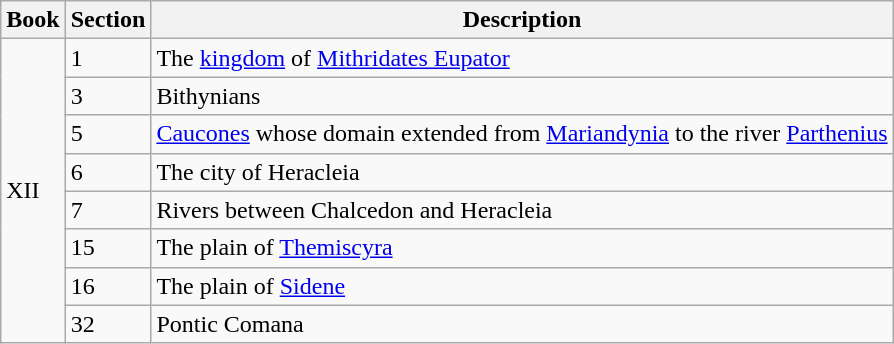<table class="wikitable" style="max-width:45em;">
<tr>
<th>Book</th>
<th>Section</th>
<th>Description</th>
</tr>
<tr>
<td rowspan="14">XII</td>
<td>1</td>
<td>The <a href='#'>kingdom</a> of <a href='#'>Mithridates Eupator</a></td>
</tr>
<tr>
<td>3</td>
<td>Bithynians</td>
</tr>
<tr>
<td>5</td>
<td><a href='#'>Caucones</a> whose domain extended from <a href='#'>Mariandynia</a> to the river <a href='#'>Parthenius</a></td>
</tr>
<tr>
<td>6</td>
<td>The city of Heracleia</td>
</tr>
<tr>
<td>7</td>
<td>Rivers between Chalcedon and Heracleia</td>
</tr>
<tr>
<td>15</td>
<td>The plain of <a href='#'>Themiscyra</a></td>
</tr>
<tr>
<td>16</td>
<td>The plain of <a href='#'>Sidene</a></td>
</tr>
<tr>
<td>32</td>
<td>Pontic Comana</td>
</tr>
</table>
